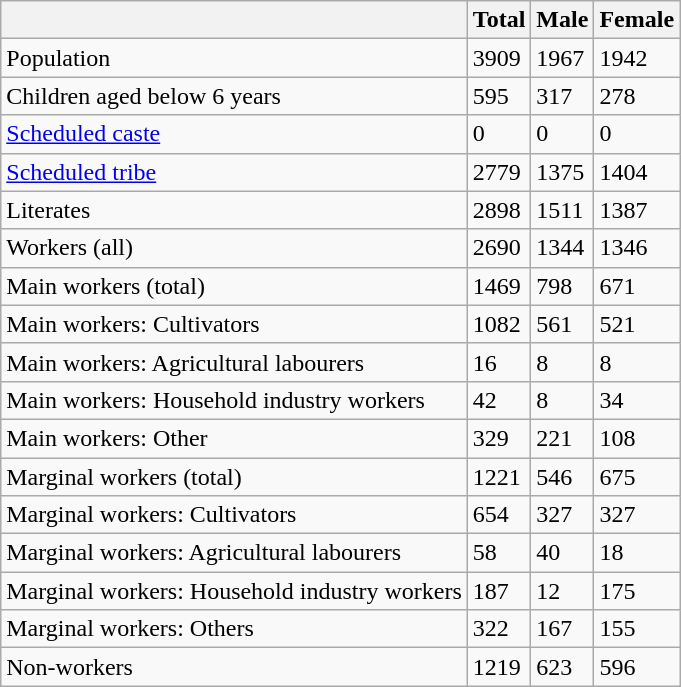<table class="wikitable sortable">
<tr>
<th></th>
<th>Total</th>
<th>Male</th>
<th>Female</th>
</tr>
<tr>
<td>Population</td>
<td>3909</td>
<td>1967</td>
<td>1942</td>
</tr>
<tr>
<td>Children aged below 6 years</td>
<td>595</td>
<td>317</td>
<td>278</td>
</tr>
<tr>
<td><a href='#'>Scheduled caste</a></td>
<td>0</td>
<td>0</td>
<td>0</td>
</tr>
<tr>
<td><a href='#'>Scheduled tribe</a></td>
<td>2779</td>
<td>1375</td>
<td>1404</td>
</tr>
<tr>
<td>Literates</td>
<td>2898</td>
<td>1511</td>
<td>1387</td>
</tr>
<tr>
<td>Workers (all)</td>
<td>2690</td>
<td>1344</td>
<td>1346</td>
</tr>
<tr>
<td>Main workers (total)</td>
<td>1469</td>
<td>798</td>
<td>671</td>
</tr>
<tr>
<td>Main workers: Cultivators</td>
<td>1082</td>
<td>561</td>
<td>521</td>
</tr>
<tr>
<td>Main workers: Agricultural labourers</td>
<td>16</td>
<td>8</td>
<td>8</td>
</tr>
<tr>
<td>Main workers: Household industry workers</td>
<td>42</td>
<td>8</td>
<td>34</td>
</tr>
<tr>
<td>Main workers: Other</td>
<td>329</td>
<td>221</td>
<td>108</td>
</tr>
<tr>
<td>Marginal workers (total)</td>
<td>1221</td>
<td>546</td>
<td>675</td>
</tr>
<tr>
<td>Marginal workers: Cultivators</td>
<td>654</td>
<td>327</td>
<td>327</td>
</tr>
<tr>
<td>Marginal workers: Agricultural labourers</td>
<td>58</td>
<td>40</td>
<td>18</td>
</tr>
<tr>
<td>Marginal workers: Household industry workers</td>
<td>187</td>
<td>12</td>
<td>175</td>
</tr>
<tr>
<td>Marginal workers: Others</td>
<td>322</td>
<td>167</td>
<td>155</td>
</tr>
<tr>
<td>Non-workers</td>
<td>1219</td>
<td>623</td>
<td>596</td>
</tr>
</table>
